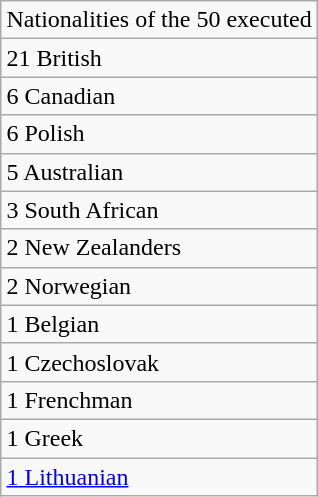<table class="wikitable" align="right">
<tr>
<td>Nationalities of the 50 executed</td>
</tr>
<tr>
<td> 21 British</td>
</tr>
<tr>
<td> 6 Canadian</td>
</tr>
<tr>
<td> 6 Polish</td>
</tr>
<tr>
<td> 5 Australian</td>
</tr>
<tr>
<td> 3 South African</td>
</tr>
<tr>
<td> 2 New Zealanders</td>
</tr>
<tr>
<td> 2 Norwegian</td>
</tr>
<tr>
<td> 1 Belgian</td>
</tr>
<tr>
<td> 1 Czechoslovak</td>
</tr>
<tr>
<td> 1 Frenchman</td>
</tr>
<tr>
<td> 1 Greek</td>
</tr>
<tr>
<td> <a href='#'>1 Lithuanian</a></td>
</tr>
</table>
